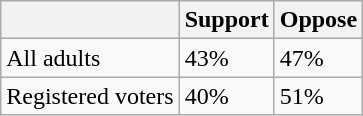<table class="wikitable">
<tr>
<th></th>
<th>Support</th>
<th>Oppose</th>
</tr>
<tr>
<td>All adults</td>
<td>43%</td>
<td>47%</td>
</tr>
<tr>
<td>Registered voters</td>
<td>40%</td>
<td>51%</td>
</tr>
</table>
